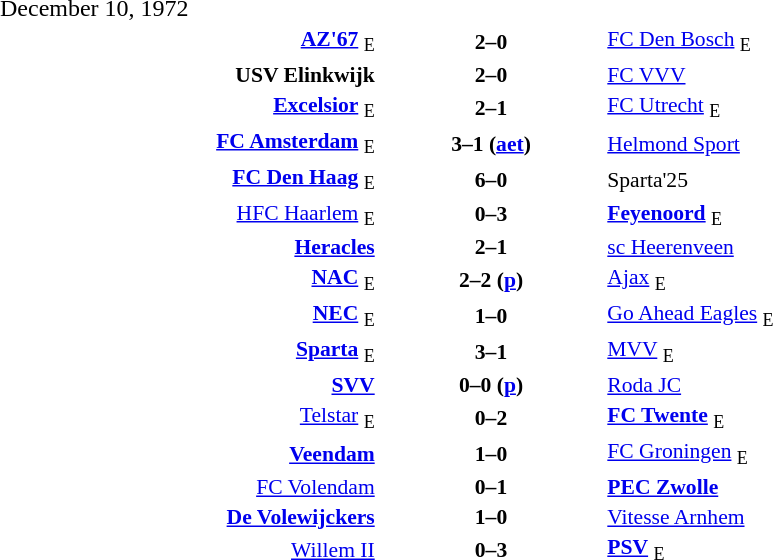<table width=100% cellspacing=1>
<tr>
<th width=20%></th>
<th width=12%></th>
<th width=20%></th>
<th></th>
</tr>
<tr>
<td>December 10, 1972</td>
</tr>
<tr style=font-size:90%>
<td align=right><strong><a href='#'>AZ'67</a></strong> <sub>E</sub></td>
<td align=center><strong>2–0</strong></td>
<td><a href='#'>FC Den Bosch</a> <sub>E</sub></td>
</tr>
<tr style=font-size:90%>
<td align=right><strong>USV Elinkwijk</strong></td>
<td align=center><strong>2–0</strong></td>
<td><a href='#'>FC VVV</a></td>
</tr>
<tr style=font-size:90%>
<td align=right><strong><a href='#'>Excelsior</a></strong> <sub>E</sub></td>
<td align=center><strong>2–1</strong></td>
<td><a href='#'>FC Utrecht</a> <sub>E</sub></td>
</tr>
<tr style=font-size:90%>
<td align=right><strong><a href='#'>FC Amsterdam</a></strong> <sub>E</sub></td>
<td align=center><strong>3–1 (<a href='#'>aet</a>)</strong></td>
<td><a href='#'>Helmond Sport</a></td>
</tr>
<tr style=font-size:90%>
<td align=right><strong><a href='#'>FC Den Haag</a></strong> <sub>E</sub></td>
<td align=center><strong>6–0</strong></td>
<td>Sparta'25</td>
</tr>
<tr style=font-size:90%>
<td align=right><a href='#'>HFC Haarlem</a> <sub>E</sub></td>
<td align=center><strong>0–3</strong></td>
<td><strong><a href='#'>Feyenoord</a></strong> <sub>E</sub></td>
</tr>
<tr style=font-size:90%>
<td align=right><strong><a href='#'>Heracles</a></strong></td>
<td align=center><strong>2–1</strong></td>
<td><a href='#'>sc Heerenveen</a></td>
</tr>
<tr style=font-size:90%>
<td align=right><strong><a href='#'>NAC</a></strong> <sub>E</sub></td>
<td align=center><strong>2–2 (<a href='#'>p</a>)</strong></td>
<td><a href='#'>Ajax</a> <sub>E</sub></td>
</tr>
<tr style=font-size:90%>
<td align=right><strong><a href='#'>NEC</a></strong> <sub>E</sub></td>
<td align=center><strong>1–0</strong></td>
<td><a href='#'>Go Ahead Eagles</a> <sub>E</sub></td>
</tr>
<tr style=font-size:90%>
<td align=right><strong><a href='#'>Sparta</a></strong> <sub>E</sub></td>
<td align=center><strong>3–1</strong></td>
<td><a href='#'>MVV</a> <sub>E</sub></td>
</tr>
<tr style=font-size:90%>
<td align=right><strong><a href='#'>SVV</a></strong></td>
<td align=center><strong>0–0 (<a href='#'>p</a>)</strong></td>
<td><a href='#'>Roda JC</a></td>
</tr>
<tr style=font-size:90%>
<td align=right><a href='#'>Telstar</a> <sub>E</sub></td>
<td align=center><strong>0–2</strong></td>
<td><strong><a href='#'>FC Twente</a></strong> <sub>E</sub></td>
</tr>
<tr style=font-size:90%>
<td align=right><strong><a href='#'>Veendam</a></strong></td>
<td align=center><strong>1–0</strong></td>
<td><a href='#'>FC Groningen</a> <sub>E</sub></td>
</tr>
<tr style=font-size:90%>
<td align=right><a href='#'>FC Volendam</a></td>
<td align=center><strong>0–1</strong></td>
<td><strong><a href='#'>PEC Zwolle</a></strong></td>
</tr>
<tr style=font-size:90%>
<td align=right><strong><a href='#'>De Volewijckers</a></strong></td>
<td align=center><strong>1–0</strong></td>
<td><a href='#'>Vitesse Arnhem</a></td>
</tr>
<tr style=font-size:90%>
<td align=right><a href='#'>Willem II</a></td>
<td align=center><strong>0–3</strong></td>
<td><strong><a href='#'>PSV</a></strong> <sub>E</sub></td>
</tr>
</table>
